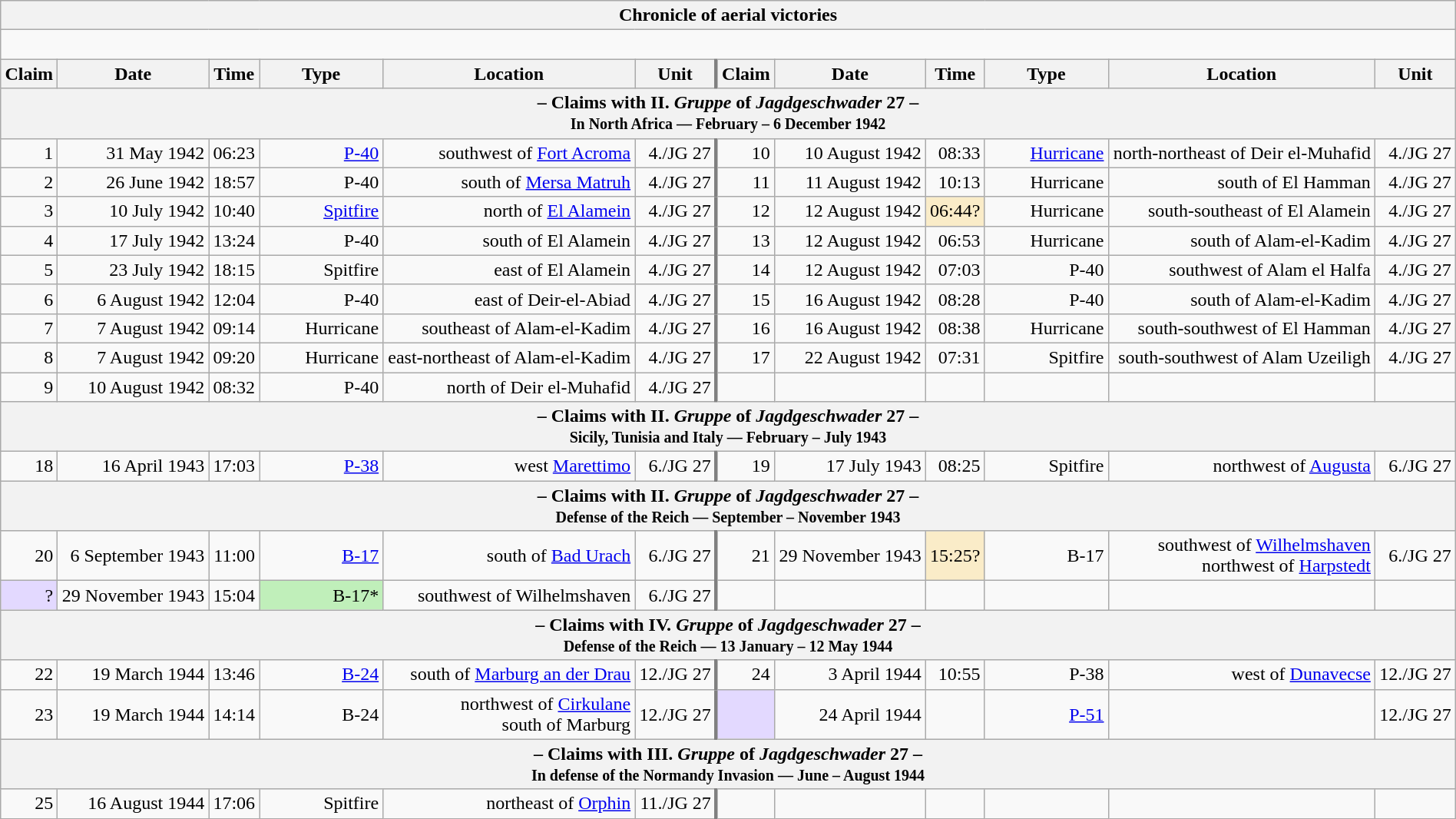<table class="wikitable plainrowheaders collapsible" style="margin-left: auto; margin-right: auto; border: none; text-align:right; width: 100%;">
<tr>
<th colspan="12">Chronicle of aerial victories</th>
</tr>
<tr>
<td colspan="12" style="text-align: left;"><br>

</td>
</tr>
<tr>
<th scope="col">Claim</th>
<th scope="col">Date</th>
<th scope="col">Time</th>
<th scope="col" width="100px">Type</th>
<th scope="col">Location</th>
<th scope="col">Unit</th>
<th scope="col" style="border-left: 3px solid grey;">Claim</th>
<th scope="col">Date</th>
<th scope="col">Time</th>
<th scope="col" width="100px">Type</th>
<th scope="col">Location</th>
<th scope="col">Unit</th>
</tr>
<tr>
<th colspan="12">– Claims with II. <em>Gruppe</em> of <em>Jagdgeschwader</em> 27 –<br><small>In North Africa — February – 6 December 1942</small></th>
</tr>
<tr>
<td>1</td>
<td>31 May 1942</td>
<td>06:23</td>
<td><a href='#'>P-40</a></td>
<td>southwest of <a href='#'>Fort Acroma</a></td>
<td>4./JG 27</td>
<td style="border-left: 3px solid grey;">10</td>
<td>10 August 1942</td>
<td>08:33</td>
<td><a href='#'>Hurricane</a></td>
<td>north-northeast of Deir el-Muhafid</td>
<td>4./JG 27</td>
</tr>
<tr>
<td>2</td>
<td>26 June 1942</td>
<td>18:57</td>
<td>P-40</td>
<td>south of <a href='#'>Mersa Matruh</a></td>
<td>4./JG 27</td>
<td style="border-left: 3px solid grey;">11</td>
<td>11 August 1942</td>
<td>10:13</td>
<td>Hurricane</td>
<td>south of El Hamman</td>
<td>4./JG 27</td>
</tr>
<tr>
<td>3</td>
<td>10 July 1942</td>
<td>10:40</td>
<td><a href='#'>Spitfire</a></td>
<td>north of <a href='#'>El Alamein</a></td>
<td>4./JG 27</td>
<td style="border-left: 3px solid grey;">12</td>
<td>12 August 1942</td>
<td style="background:#faecc8">06:44?</td>
<td>Hurricane</td>
<td>south-southeast of El Alamein</td>
<td>4./JG 27</td>
</tr>
<tr>
<td>4</td>
<td>17 July 1942</td>
<td>13:24</td>
<td>P-40</td>
<td>south of El Alamein</td>
<td>4./JG 27</td>
<td style="border-left: 3px solid grey;">13</td>
<td>12 August 1942</td>
<td>06:53</td>
<td>Hurricane</td>
<td>south of Alam-el-Kadim</td>
<td>4./JG 27</td>
</tr>
<tr>
<td>5</td>
<td>23 July 1942</td>
<td>18:15</td>
<td>Spitfire</td>
<td>east of El Alamein</td>
<td>4./JG 27</td>
<td style="border-left: 3px solid grey;">14</td>
<td>12 August 1942</td>
<td>07:03</td>
<td>P-40</td>
<td>southwest of Alam el Halfa</td>
<td>4./JG 27</td>
</tr>
<tr>
<td>6</td>
<td>6 August 1942</td>
<td>12:04</td>
<td>P-40</td>
<td>east of Deir-el-Abiad</td>
<td>4./JG 27</td>
<td style="border-left: 3px solid grey;">15</td>
<td>16 August 1942</td>
<td>08:28</td>
<td>P-40</td>
<td>south of Alam-el-Kadim</td>
<td>4./JG 27</td>
</tr>
<tr>
<td>7</td>
<td>7 August 1942</td>
<td>09:14</td>
<td>Hurricane</td>
<td>southeast of Alam-el-Kadim</td>
<td>4./JG 27</td>
<td style="border-left: 3px solid grey;">16</td>
<td>16 August 1942</td>
<td>08:38</td>
<td>Hurricane</td>
<td>south-southwest of El Hamman</td>
<td>4./JG 27</td>
</tr>
<tr>
<td>8</td>
<td>7 August 1942</td>
<td>09:20</td>
<td>Hurricane</td>
<td>east-northeast of Alam-el-Kadim</td>
<td>4./JG 27</td>
<td style="border-left: 3px solid grey;">17</td>
<td>22 August 1942</td>
<td>07:31</td>
<td>Spitfire</td>
<td>south-southwest of Alam Uzeiligh</td>
<td>4./JG 27</td>
</tr>
<tr>
<td>9</td>
<td>10 August 1942</td>
<td>08:32</td>
<td>P-40</td>
<td>north of Deir el-Muhafid</td>
<td>4./JG 27</td>
<td style="border-left: 3px solid grey;"></td>
<td></td>
<td></td>
<td></td>
<td></td>
<td></td>
</tr>
<tr>
<th colspan="12">– Claims with II. <em>Gruppe</em> of <em>Jagdgeschwader</em> 27 –<br><small>Sicily, Tunisia and Italy — February – July 1943</small></th>
</tr>
<tr>
<td>18</td>
<td>16 April 1943</td>
<td>17:03</td>
<td><a href='#'>P-38</a></td>
<td> west <a href='#'>Marettimo</a></td>
<td>6./JG 27</td>
<td style="border-left: 3px solid grey;">19</td>
<td>17 July 1943</td>
<td>08:25</td>
<td>Spitfire</td>
<td>northwest of <a href='#'>Augusta</a></td>
<td>6./JG 27</td>
</tr>
<tr>
<th colspan="12">– Claims with II. <em>Gruppe</em> of <em>Jagdgeschwader</em> 27 –<br><small>Defense of the Reich — September – November 1943</small></th>
</tr>
<tr>
<td>20</td>
<td>6 September 1943</td>
<td>11:00</td>
<td><a href='#'>B-17</a></td>
<td> south of <a href='#'>Bad Urach</a></td>
<td>6./JG 27</td>
<td style="border-left: 3px solid grey;">21</td>
<td>29 November 1943</td>
<td style="background:#faecc8">15:25?</td>
<td>B-17</td>
<td> southwest of <a href='#'>Wilhelmshaven</a><br> northwest of <a href='#'>Harpstedt</a></td>
<td>6./JG 27</td>
</tr>
<tr>
<td style="background:#e3d9ff;">?</td>
<td>29 November 1943</td>
<td>15:04</td>
<td style="background:#C0EFBA">B-17*</td>
<td> southwest of Wilhelmshaven</td>
<td>6./JG 27</td>
<td style="border-left: 3px solid grey;"></td>
<td></td>
<td></td>
<td></td>
<td></td>
<td></td>
</tr>
<tr>
<th colspan="12">– Claims with IV. <em>Gruppe</em> of <em>Jagdgeschwader</em> 27 –<br><small>Defense of the Reich — 13 January – 12 May 1944</small></th>
</tr>
<tr>
<td>22</td>
<td>19 March 1944</td>
<td>13:46</td>
<td><a href='#'>B-24</a></td>
<td>south of <a href='#'>Marburg an der Drau</a></td>
<td>12./JG 27</td>
<td style="border-left: 3px solid grey;">24</td>
<td>3 April 1944</td>
<td>10:55</td>
<td>P-38</td>
<td> west of <a href='#'>Dunavecse</a></td>
<td>12./JG 27</td>
</tr>
<tr>
<td>23</td>
<td>19 March 1944</td>
<td>14:14</td>
<td>B-24</td>
<td>northwest of <a href='#'>Cirkulane</a><br>south of Marburg</td>
<td>12./JG 27</td>
<td style="border-left: 3px solid grey; background:#e3d9ff;"></td>
<td>24 April 1944</td>
<td></td>
<td><a href='#'>P-51</a></td>
<td></td>
<td>12./JG 27</td>
</tr>
<tr>
<th colspan="12">– Claims with III. <em>Gruppe</em> of <em>Jagdgeschwader</em> 27 –<br><small>In defense of the Normandy Invasion — June – August 1944</small></th>
</tr>
<tr>
<td>25</td>
<td>16 August 1944</td>
<td>17:06</td>
<td>Spitfire</td>
<td> northeast of <a href='#'>Orphin</a></td>
<td>11./JG 27</td>
<td style="border-left: 3px solid grey;"></td>
<td></td>
<td></td>
<td></td>
<td></td>
<td></td>
</tr>
</table>
